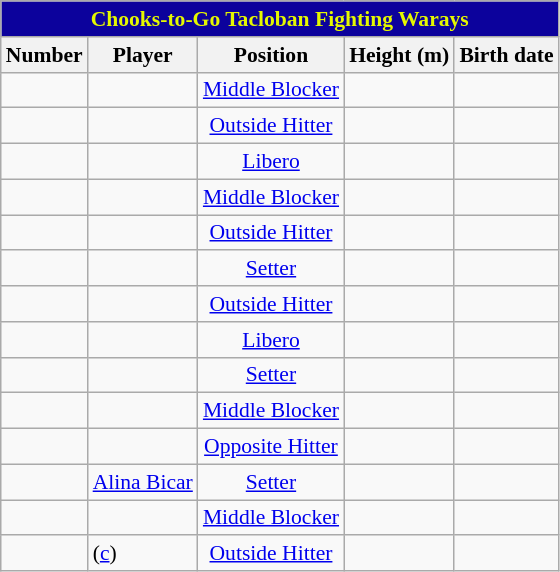<table class="wikitable sortable" style="font-size:90%; text-align:left;">
<tr>
<th colspan="5" style= "background:#0C029C; color:#E5F800; text-align: center"><strong>Chooks-to-Go Tacloban Fighting Warays</strong></th>
</tr>
<tr>
<th style= align=center "width:3em;">Number</th>
<th style= align=center "width:15em;">Player</th>
<th style= align=center "width:9em;>Position</th>
<th style= align=center "width:9em;>Height (m)</th>
<th style= align=center "width:13em;>Birth date<br></th>
</tr>
<tr align=center>
<td></td>
<td align=left> </td>
<td><a href='#'>Middle Blocker</a></td>
<td></td>
<td align=right><br></td>
</tr>
<tr align=center>
<td></td>
<td align=left> </td>
<td><a href='#'>Outside Hitter</a></td>
<td></td>
<td align=right></td>
</tr>
<tr align=center>
<td></td>
<td align=left> </td>
<td><a href='#'>Libero</a></td>
<td></td>
<td align=right></td>
</tr>
<tr align=center>
<td></td>
<td align=left> </td>
<td><a href='#'>Middle Blocker</a></td>
<td></td>
<td align=right><br></td>
</tr>
<tr align=center>
<td></td>
<td align=left> </td>
<td><a href='#'>Outside Hitter</a></td>
<td></td>
<td align=right></td>
</tr>
<tr align=center>
<td></td>
<td align=left> </td>
<td><a href='#'>Setter</a></td>
<td></td>
<td align=right></td>
</tr>
<tr align=center>
<td></td>
<td align=left> </td>
<td><a href='#'>Outside Hitter</a></td>
<td></td>
<td align=right></td>
</tr>
<tr align=center>
<td></td>
<td align=left> </td>
<td><a href='#'>Libero</a></td>
<td></td>
<td align=right></td>
</tr>
<tr align=center>
<td></td>
<td align=left> </td>
<td><a href='#'>Setter</a></td>
<td></td>
<td align=right></td>
</tr>
<tr align=center>
<td></td>
<td align=left> </td>
<td><a href='#'>Middle Blocker</a></td>
<td></td>
<td align=right></td>
</tr>
<tr align=center>
<td></td>
<td align=left> </td>
<td><a href='#'>Opposite Hitter</a></td>
<td></td>
<td align=right></td>
</tr>
<tr align=center>
<td></td>
<td align=left> <a href='#'>Alina Bicar</a></td>
<td><a href='#'>Setter</a></td>
<td></td>
<td align=right></td>
</tr>
<tr align=center>
<td></td>
<td align=left> </td>
<td><a href='#'>Middle Blocker</a></td>
<td></td>
<td align=right></td>
</tr>
<tr align=center>
<td></td>
<td align=left>  (<a href='#'>c</a>)</td>
<td><a href='#'>Outside Hitter</a></td>
<td></td>
<td align=right><br></td>
</tr>
</table>
